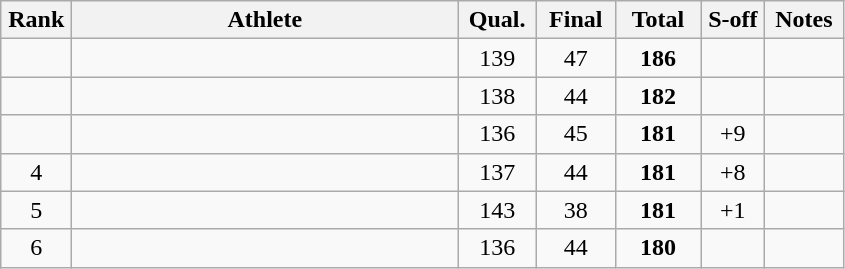<table class="wikitable" style="text-align:center">
<tr>
<th width=40>Rank</th>
<th width=250>Athlete</th>
<th width=45>Qual.</th>
<th width=45>Final</th>
<th width=50>Total</th>
<th width=35>S-off</th>
<th width=45>Notes</th>
</tr>
<tr>
<td></td>
<td align=left></td>
<td>139</td>
<td>47</td>
<td><strong>186</strong></td>
<td></td>
<td></td>
</tr>
<tr>
<td></td>
<td align=left></td>
<td>138</td>
<td>44</td>
<td><strong>182</strong></td>
<td></td>
<td></td>
</tr>
<tr>
<td></td>
<td align=left></td>
<td>136</td>
<td>45</td>
<td><strong>181</strong></td>
<td>+9</td>
<td></td>
</tr>
<tr>
<td>4</td>
<td align=left></td>
<td>137</td>
<td>44</td>
<td><strong>181</strong></td>
<td>+8</td>
<td></td>
</tr>
<tr>
<td>5</td>
<td align=left></td>
<td>143</td>
<td>38</td>
<td><strong>181</strong></td>
<td>+1</td>
<td></td>
</tr>
<tr>
<td>6</td>
<td align=left></td>
<td>136</td>
<td>44</td>
<td><strong>180</strong></td>
<td></td>
<td></td>
</tr>
</table>
